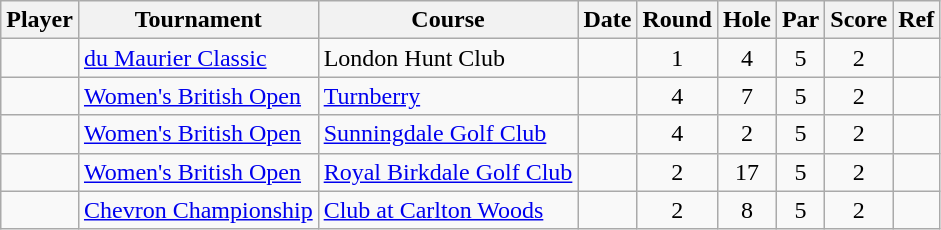<table class="sortable wikitable">
<tr>
<th>Player</th>
<th>Tournament</th>
<th>Course</th>
<th>Date</th>
<th>Round</th>
<th>Hole</th>
<th>Par</th>
<th>Score</th>
<th>Ref</th>
</tr>
<tr>
<td></td>
<td><a href='#'>du Maurier Classic</a></td>
<td>London Hunt Club</td>
<td></td>
<td align=center>1</td>
<td align=center>4</td>
<td align=center>5</td>
<td align=center>2</td>
<td></td>
</tr>
<tr>
<td></td>
<td><a href='#'>Women's British Open</a></td>
<td><a href='#'>Turnberry</a></td>
<td></td>
<td align=center>4</td>
<td align=center>7</td>
<td align=center>5</td>
<td align=center>2</td>
<td></td>
</tr>
<tr>
<td></td>
<td><a href='#'>Women's British Open</a></td>
<td><a href='#'>Sunningdale Golf Club</a></td>
<td></td>
<td align=center>4</td>
<td align=center>2</td>
<td align=center>5</td>
<td align=center>2</td>
<td></td>
</tr>
<tr>
<td></td>
<td><a href='#'>Women's British Open</a></td>
<td><a href='#'>Royal Birkdale Golf Club</a></td>
<td></td>
<td align=center>2</td>
<td align=center>17</td>
<td align=center>5</td>
<td align=center>2</td>
<td></td>
</tr>
<tr>
<td></td>
<td><a href='#'>Chevron Championship</a></td>
<td><a href='#'>Club at Carlton Woods</a></td>
<td></td>
<td align=center>2</td>
<td align=center>8</td>
<td align=center>5</td>
<td align=center>2</td>
<td></td>
</tr>
</table>
